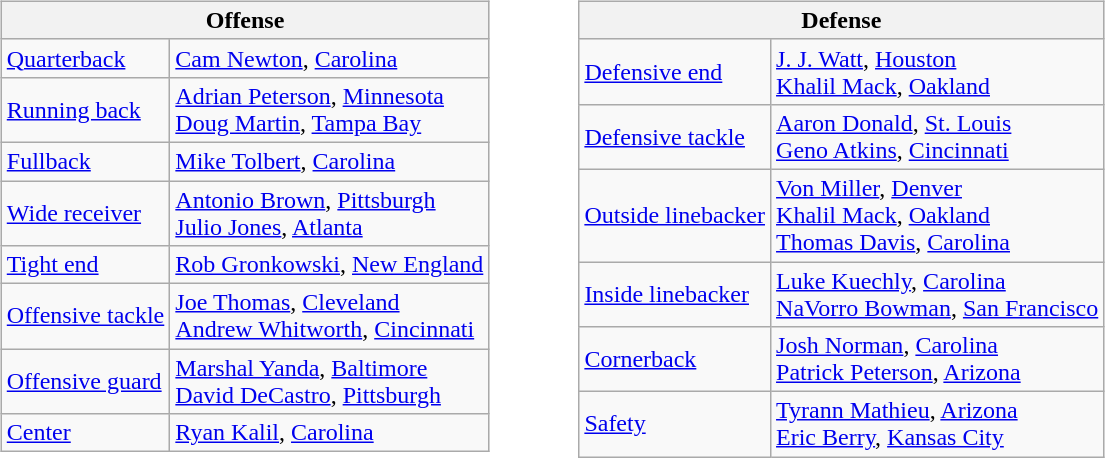<table border=0>
<tr valign="top">
<td><br><table class="wikitable">
<tr>
<th colspan="2">Offense</th>
</tr>
<tr>
<td><a href='#'>Quarterback</a></td>
<td><a href='#'>Cam Newton</a>, <a href='#'>Carolina</a></td>
</tr>
<tr>
<td><a href='#'>Running back</a></td>
<td><a href='#'>Adrian Peterson</a>, <a href='#'>Minnesota</a><br><a href='#'>Doug Martin</a>, <a href='#'>Tampa Bay</a></td>
</tr>
<tr>
<td><a href='#'>Fullback</a></td>
<td><a href='#'>Mike Tolbert</a>, <a href='#'>Carolina</a></td>
</tr>
<tr>
<td><a href='#'>Wide receiver</a></td>
<td><a href='#'>Antonio Brown</a>, <a href='#'>Pittsburgh</a><br><a href='#'>Julio Jones</a>, <a href='#'>Atlanta</a></td>
</tr>
<tr>
<td><a href='#'>Tight end</a></td>
<td><a href='#'>Rob Gronkowski</a>, <a href='#'>New England</a></td>
</tr>
<tr>
<td><a href='#'>Offensive tackle</a></td>
<td><a href='#'>Joe Thomas</a>, <a href='#'>Cleveland</a><br><a href='#'>Andrew Whitworth</a>, <a href='#'>Cincinnati</a></td>
</tr>
<tr>
<td><a href='#'>Offensive guard</a></td>
<td><a href='#'>Marshal Yanda</a>, <a href='#'>Baltimore</a><br><a href='#'>David DeCastro</a>, <a href='#'>Pittsburgh</a></td>
</tr>
<tr>
<td><a href='#'>Center</a></td>
<td><a href='#'>Ryan Kalil</a>, <a href='#'>Carolina</a></td>
</tr>
</table>
</td>
<td style="padding-left:40px;"><br><table class="wikitable">
<tr>
<th colspan="2">Defense</th>
</tr>
<tr>
<td><a href='#'>Defensive end</a></td>
<td><a href='#'>J. J. Watt</a>, <a href='#'>Houston</a><br><a href='#'>Khalil Mack</a>, <a href='#'>Oakland</a></td>
</tr>
<tr>
<td><a href='#'>Defensive tackle</a></td>
<td><a href='#'>Aaron Donald</a>, <a href='#'>St. Louis</a><br> <a href='#'>Geno Atkins</a>, <a href='#'>Cincinnati</a></td>
</tr>
<tr>
<td><a href='#'>Outside linebacker</a></td>
<td><a href='#'>Von Miller</a>, <a href='#'>Denver</a><br><a href='#'>Khalil Mack</a>, <a href='#'>Oakland</a><br><a href='#'>Thomas Davis</a>, <a href='#'>Carolina</a></td>
</tr>
<tr>
<td><a href='#'>Inside linebacker</a></td>
<td><a href='#'>Luke Kuechly</a>, <a href='#'>Carolina</a><br> <a href='#'>NaVorro Bowman</a>, <a href='#'>San Francisco</a></td>
</tr>
<tr>
<td><a href='#'>Cornerback</a></td>
<td><a href='#'>Josh Norman</a>, <a href='#'>Carolina</a><br><a href='#'>Patrick Peterson</a>,  <a href='#'>Arizona</a></td>
</tr>
<tr>
<td><a href='#'>Safety</a></td>
<td><a href='#'>Tyrann Mathieu</a>, <a href='#'>Arizona</a><br>  <a href='#'>Eric Berry</a>, <a href='#'>Kansas City</a></td>
</tr>
</table>
</td>
</tr>
</table>
